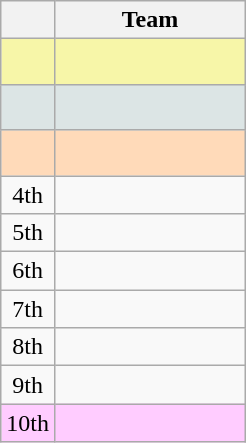<table class="wikitable" style="text-align:center">
<tr>
<th width=15></th>
<th width=120>Team</th>
</tr>
<tr bgcolor="#F7F6A8">
<td align="center" style="height:23px"></td>
<td align=left></td>
</tr>
<tr bgcolor="#DCE5E5">
<td align="center" style="height:23px"></td>
<td align=left></td>
</tr>
<tr bgcolor="#FFDAB9">
<td align="center" style="height:23px"></td>
<td align=left></td>
</tr>
<tr>
<td>4th</td>
<td align=left></td>
</tr>
<tr>
<td>5th</td>
<td align=left></td>
</tr>
<tr>
<td>6th</td>
<td align=left></td>
</tr>
<tr>
<td>7th</td>
<td align=left></td>
</tr>
<tr>
<td>8th</td>
<td align=left></td>
</tr>
<tr>
<td>9th</td>
<td align=left></td>
</tr>
<tr align=center bgcolor="#ffccff">
<td>10th</td>
<td align=left></td>
</tr>
</table>
